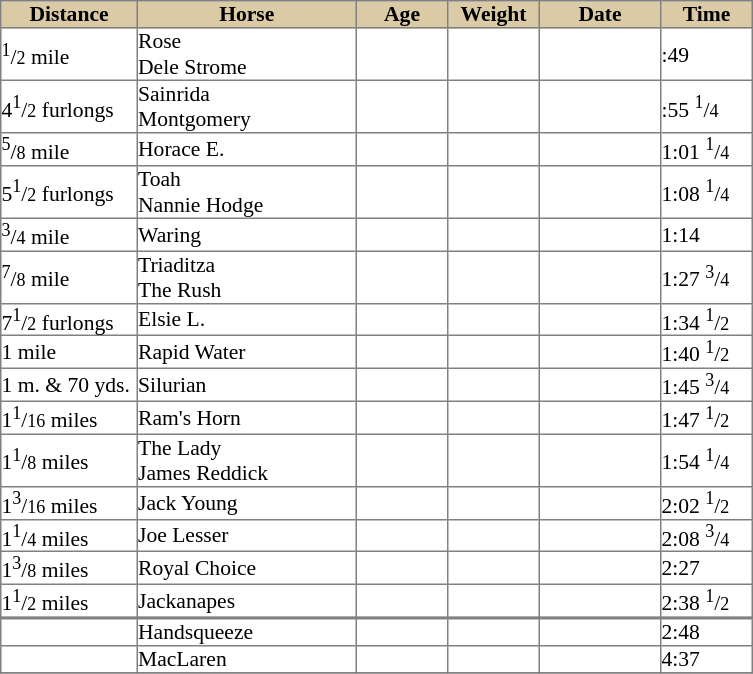<table class = "sortable" | border="1" cellpadding="0" style="border-collapse: collapse; font-size:90%">
<tr bgcolor="#DACAA5" align="center">
<td width="90px"><strong>Distance</strong><br></td>
<td width="145px"><strong>Horse</strong><br></td>
<td width="60px"><strong>Age</strong><br></td>
<td width="60px"><strong>Weight</strong><br></td>
<td width="80px"><strong>Date</strong><br></td>
<td width="60px"><strong>Time</strong><br></td>
</tr>
<tr>
<td><sup>1</sup>/<small>2</small> mile</td>
<td>Rose<br>Dele Strome</td>
<td></td>
<td></td>
<td></td>
<td>:49</td>
</tr>
<tr>
<td>4<sup>1</sup>/<small>2</small> furlongs</td>
<td>Sainrida<br>Montgomery</td>
<td></td>
<td></td>
<td></td>
<td>:55 <sup>1</sup>/<small>4</small></td>
</tr>
<tr>
<td><sup>5</sup>/<small>8</small> mile</td>
<td>Horace E.</td>
<td></td>
<td></td>
<td></td>
<td>1:01 <sup>1</sup>/<small>4</small></td>
</tr>
<tr>
<td>5<sup>1</sup>/<small>2</small> furlongs</td>
<td>Toah<br>Nannie Hodge</td>
<td></td>
<td></td>
<td></td>
<td>1:08 <sup>1</sup>/<small>4</small></td>
</tr>
<tr>
<td><sup>3</sup>/<small>4</small> mile</td>
<td>Waring</td>
<td></td>
<td></td>
<td></td>
<td>1:14</td>
</tr>
<tr>
<td><sup>7</sup>/<small>8</small> mile</td>
<td>Triaditza<br>The Rush</td>
<td></td>
<td></td>
<td></td>
<td>1:27 <sup>3</sup>/<small>4</small></td>
</tr>
<tr>
<td>7<sup>1</sup>/<small>2</small> furlongs</td>
<td>Elsie L.</td>
<td></td>
<td></td>
<td></td>
<td>1:34 <sup>1</sup>/<small>2</small></td>
</tr>
<tr>
<td>1 mile</td>
<td>Rapid Water</td>
<td></td>
<td></td>
<td></td>
<td>1:40 <sup>1</sup>/<small>2</small></td>
</tr>
<tr>
<td>1 m. & 70 yds.</td>
<td>Silurian</td>
<td></td>
<td></td>
<td></td>
<td>1:45 <sup>3</sup>/<small>4</small></td>
</tr>
<tr>
<td>1<sup>1</sup>/<small>16</small> miles</td>
<td>Ram's Horn</td>
<td></td>
<td></td>
<td></td>
<td>1:47 <sup>1</sup>/<small>2</small></td>
</tr>
<tr>
<td>1<sup>1</sup>/<small>8</small> miles</td>
<td>The Lady<br>James Reddick</td>
<td></td>
<td></td>
<td></td>
<td>1:54 <sup>1</sup>/<small>4</small></td>
</tr>
<tr>
<td>1<sup>3</sup>/<small>16</small> miles</td>
<td>Jack Young</td>
<td></td>
<td></td>
<td></td>
<td>2:02 <sup>1</sup>/<small>2</small></td>
</tr>
<tr>
<td>1<sup>1</sup>/<small>4</small> miles</td>
<td>Joe Lesser</td>
<td></td>
<td></td>
<td></td>
<td>2:08 <sup>3</sup>/<small>4</small></td>
</tr>
<tr>
<td>1<sup>3</sup>/<small>8</small> miles</td>
<td>Royal Choice</td>
<td></td>
<td></td>
<td></td>
<td>2:27</td>
</tr>
<tr>
<td>1<sup>1</sup>/<small>2</small> miles</td>
<td>Jackanapes</td>
<td></td>
<td></td>
<td></td>
<td>2:38 <sup>1</sup>/<small>2</small></td>
</tr>
<tr>
<td bgcolor="#dacaa5" colspan="6"></td>
</tr>
<tr>
<td></td>
<td>Handsqueeze</td>
<td></td>
<td></td>
<td></td>
<td>2:48</td>
</tr>
<tr>
<td></td>
<td>MacLaren</td>
<td></td>
<td></td>
<td></td>
<td>4:37</td>
</tr>
<tr>
</tr>
</table>
